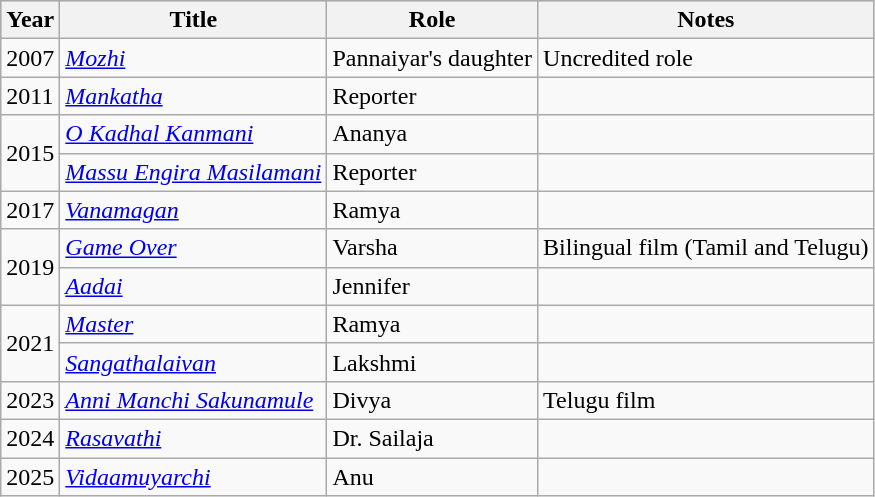<table class="wikitable sortable">
<tr style="background:#ccc; text-align:center;">
<th>Year</th>
<th>Title</th>
<th>Role</th>
<th class="unsortable">Notes</th>
</tr>
<tr>
<td>2007</td>
<td><em><a href='#'>Mozhi</a></em></td>
<td>Pannaiyar's daughter</td>
<td>Uncredited role</td>
</tr>
<tr>
<td>2011</td>
<td><em><a href='#'>Mankatha</a></em></td>
<td>Reporter</td>
<td></td>
</tr>
<tr>
<td rowspan=2>2015</td>
<td><em><a href='#'>O Kadhal Kanmani</a></em></td>
<td>Ananya</td>
<td></td>
</tr>
<tr>
<td><em><a href='#'>Massu Engira Masilamani</a></em></td>
<td>Reporter</td>
<td></td>
</tr>
<tr>
<td>2017</td>
<td><em><a href='#'>Vanamagan</a></em></td>
<td>Ramya</td>
<td></td>
</tr>
<tr>
<td rowspan=2>2019</td>
<td><em><a href='#'>Game Over</a></em></td>
<td>Varsha</td>
<td>Bilingual film (Tamil and Telugu)</td>
</tr>
<tr>
<td><em><a href='#'>Aadai</a></em></td>
<td>Jennifer</td>
<td></td>
</tr>
<tr>
<td rowspan=2>2021</td>
<td><em><a href='#'>Master</a></em></td>
<td>Ramya</td>
<td></td>
</tr>
<tr>
<td><em><a href='#'>Sangathalaivan</a></em></td>
<td>Lakshmi</td>
<td></td>
</tr>
<tr>
<td>2023</td>
<td><em><a href='#'>Anni Manchi Sakunamule</a></em></td>
<td>Divya</td>
<td>Telugu film</td>
</tr>
<tr>
<td>2024</td>
<td><em><a href='#'>Rasavathi</a></em></td>
<td>Dr. Sailaja</td>
<td></td>
</tr>
<tr>
<td>2025</td>
<td><em><a href='#'>Vidaamuyarchi</a></em></td>
<td>Anu</td>
<td></td>
</tr>
</table>
